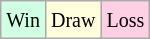<table class="wikitable">
<tr>
<td style="background:#d0ffe3;"><small>Win</small></td>
<td style="background:#ffffdd;"><small>Draw</small></td>
<td style="background:#ffd0e3;"><small>Loss</small></td>
</tr>
</table>
